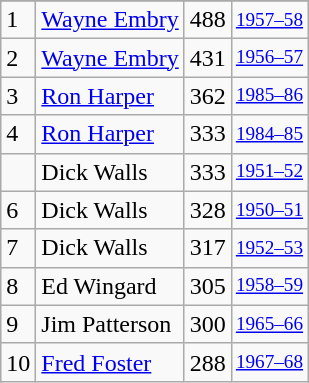<table class="wikitable">
<tr>
</tr>
<tr>
<td>1</td>
<td><a href='#'>Wayne Embry</a></td>
<td>488</td>
<td style="font-size:80%;"><a href='#'>1957–58</a></td>
</tr>
<tr>
<td>2</td>
<td><a href='#'>Wayne Embry</a></td>
<td>431</td>
<td style="font-size:80%;"><a href='#'>1956–57</a></td>
</tr>
<tr>
<td>3</td>
<td><a href='#'>Ron Harper</a></td>
<td>362</td>
<td style="font-size:80%;"><a href='#'>1985–86</a></td>
</tr>
<tr>
<td>4</td>
<td><a href='#'>Ron Harper</a></td>
<td>333</td>
<td style="font-size:80%;"><a href='#'>1984–85</a></td>
</tr>
<tr>
<td></td>
<td>Dick Walls</td>
<td>333</td>
<td style="font-size:80%;"><a href='#'>1951–52</a></td>
</tr>
<tr>
<td>6</td>
<td>Dick Walls</td>
<td>328</td>
<td style="font-size:80%;"><a href='#'>1950–51</a></td>
</tr>
<tr>
<td>7</td>
<td>Dick Walls</td>
<td>317</td>
<td style="font-size:80%;"><a href='#'>1952–53</a></td>
</tr>
<tr>
<td>8</td>
<td>Ed Wingard</td>
<td>305</td>
<td style="font-size:80%;"><a href='#'>1958–59</a></td>
</tr>
<tr>
<td>9</td>
<td>Jim Patterson</td>
<td>300</td>
<td style="font-size:80%;"><a href='#'>1965–66</a></td>
</tr>
<tr>
<td>10</td>
<td><a href='#'>Fred Foster</a></td>
<td>288</td>
<td style="font-size:80%;"><a href='#'>1967–68</a></td>
</tr>
</table>
